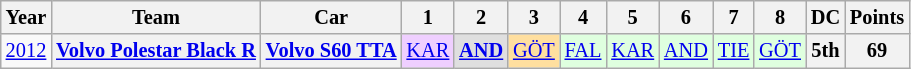<table class="wikitable" style="text-align:center; font-size:85%">
<tr>
<th>Year</th>
<th>Team</th>
<th>Car</th>
<th>1</th>
<th>2</th>
<th>3</th>
<th>4</th>
<th>5</th>
<th>6</th>
<th>7</th>
<th>8</th>
<th>DC</th>
<th>Points</th>
</tr>
<tr>
<td><a href='#'>2012</a></td>
<th><a href='#'>Volvo Polestar Black R</a></th>
<th><a href='#'>Volvo S60 TTA</a></th>
<td style="background:#EFCFFF;"><a href='#'>KAR</a><br></td>
<td style="background:#DFDFDF;"><strong><a href='#'>AND</a></strong><br></td>
<td style="background:#FFDF9F;"><a href='#'>GÖT</a><br></td>
<td style="background:#DFFFDF;"><a href='#'>FAL</a><br></td>
<td style="background:#DFFFDF;"><a href='#'>KAR</a><br></td>
<td style="background:#DFFFDF;"><a href='#'>AND</a><br></td>
<td style="background:#DFFFDF;"><a href='#'>TIE</a><br></td>
<td style="background:#DFFFDF;"><a href='#'>GÖT</a><br></td>
<th>5th</th>
<th>69</th>
</tr>
</table>
